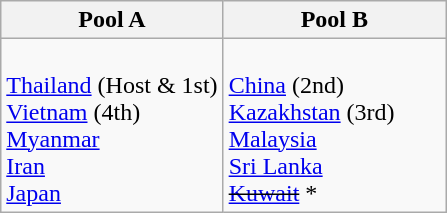<table class="wikitable">
<tr>
<th width=50%>Pool A</th>
<th width=50%>Pool B</th>
</tr>
<tr>
<td><br> <a href='#'>Thailand</a> (Host & 1st)<br>
 <a href='#'>Vietnam</a> (4th)<br>
 <a href='#'>Myanmar</a><br>
 <a href='#'>Iran</a><br>
 <a href='#'>Japan</a></td>
<td><br> <a href='#'>China</a> (2nd)<br>
 <a href='#'>Kazakhstan</a> (3rd)<br>
 <a href='#'>Malaysia</a><br>
 <a href='#'>Sri Lanka</a><br>
<s> <a href='#'>Kuwait</a></s> *</td>
</tr>
</table>
